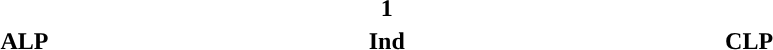<table style="width:60%; text-align:center;">
<tr style="color:white;">
<td style="background:"><strong>13</strong></td>
<td style="color:black; background:"><strong>1</strong></td>
<td style="background:"><strong>11</strong></td>
</tr>
<tr>
<td><span><strong>ALP</strong></span></td>
<td><span><strong>Ind</strong></span></td>
<td><span><strong>CLP</strong></span></td>
</tr>
</table>
